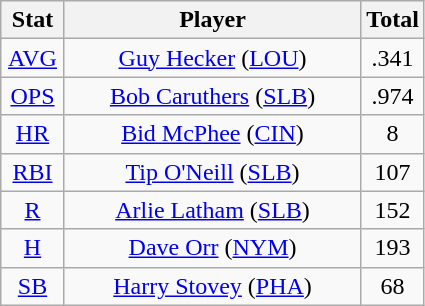<table class="wikitable" style="text-align:center;">
<tr>
<th style="width:15%;">Stat</th>
<th>Player</th>
<th style="width:15%;">Total</th>
</tr>
<tr>
<td><a href='#'>AVG</a></td>
<td><a href='#'>Guy Hecker</a> (<a href='#'>LOU</a>)</td>
<td>.341</td>
</tr>
<tr>
<td><a href='#'>OPS</a></td>
<td><a href='#'>Bob Caruthers</a> (<a href='#'>SLB</a>)</td>
<td>.974</td>
</tr>
<tr>
<td><a href='#'>HR</a></td>
<td><a href='#'>Bid McPhee</a> (<a href='#'>CIN</a>)</td>
<td>8</td>
</tr>
<tr>
<td><a href='#'>RBI</a></td>
<td><a href='#'>Tip O'Neill</a> (<a href='#'>SLB</a>)</td>
<td>107</td>
</tr>
<tr>
<td><a href='#'>R</a></td>
<td><a href='#'>Arlie Latham</a> (<a href='#'>SLB</a>)</td>
<td>152</td>
</tr>
<tr>
<td><a href='#'>H</a></td>
<td><a href='#'>Dave Orr</a> (<a href='#'>NYM</a>)</td>
<td>193</td>
</tr>
<tr>
<td><a href='#'>SB</a></td>
<td><a href='#'>Harry Stovey</a> (<a href='#'>PHA</a>)</td>
<td>68</td>
</tr>
</table>
